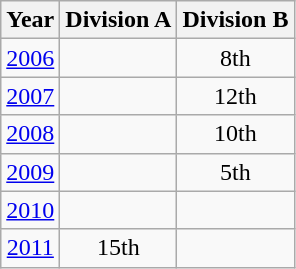<table class="wikitable" style="text-align:center">
<tr>
<th>Year</th>
<th>Division A</th>
<th>Division B</th>
</tr>
<tr>
<td><a href='#'>2006</a></td>
<td></td>
<td>8th</td>
</tr>
<tr>
<td><a href='#'>2007</a></td>
<td></td>
<td>12th</td>
</tr>
<tr>
<td><a href='#'>2008</a></td>
<td></td>
<td>10th</td>
</tr>
<tr>
<td><a href='#'>2009</a></td>
<td></td>
<td>5th</td>
</tr>
<tr>
<td><a href='#'>2010</a></td>
<td></td>
<td></td>
</tr>
<tr>
<td><a href='#'>2011</a></td>
<td>15th</td>
<td></td>
</tr>
</table>
